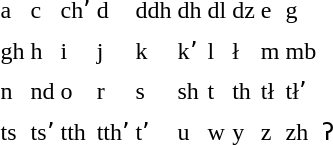<table>
<tr>
<td>a</td>
<td>c</td>
<td>chʼ</td>
<td>d</td>
<td>ddh</td>
<td>dh</td>
<td>dl</td>
<td>dz</td>
<td>e</td>
<td>g</td>
</tr>
<tr>
<td></td>
<td></td>
<td></td>
<td></td>
<td></td>
<td></td>
<td></td>
<td></td>
<td></td>
<td></td>
</tr>
<tr>
<td>gh</td>
<td>h</td>
<td>i</td>
<td>j</td>
<td>k</td>
<td>kʼ</td>
<td>l</td>
<td>ł</td>
<td>m</td>
<td>mb</td>
</tr>
<tr>
<td></td>
<td></td>
<td></td>
<td></td>
<td></td>
<td></td>
<td></td>
<td></td>
<td></td>
<td></td>
</tr>
<tr>
<td>n</td>
<td>nd</td>
<td>o</td>
<td>r</td>
<td>s</td>
<td>sh</td>
<td>t</td>
<td>th</td>
<td>tł</td>
<td>tłʼ</td>
</tr>
<tr>
<td></td>
<td></td>
<td></td>
<td></td>
<td></td>
<td></td>
<td></td>
<td></td>
<td></td>
<td></td>
</tr>
<tr>
<td>ts</td>
<td>tsʼ</td>
<td>tth</td>
<td>tthʼ</td>
<td>tʼ</td>
<td>u</td>
<td>w</td>
<td>y</td>
<td>z</td>
<td>zh</td>
<td>ʔ</td>
</tr>
<tr>
<td></td>
<td></td>
<td></td>
<td></td>
<td></td>
<td></td>
<td></td>
<td></td>
<td></td>
<td></td>
<td></td>
</tr>
</table>
